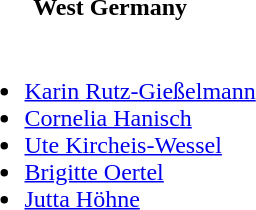<table>
<tr>
<th>West Germany</th>
</tr>
<tr>
<td><br><ul><li><a href='#'>Karin Rutz-Gießelmann</a></li><li><a href='#'>Cornelia Hanisch</a></li><li><a href='#'>Ute Kircheis-Wessel</a></li><li><a href='#'>Brigitte Oertel</a></li><li><a href='#'>Jutta Höhne</a></li></ul></td>
</tr>
</table>
